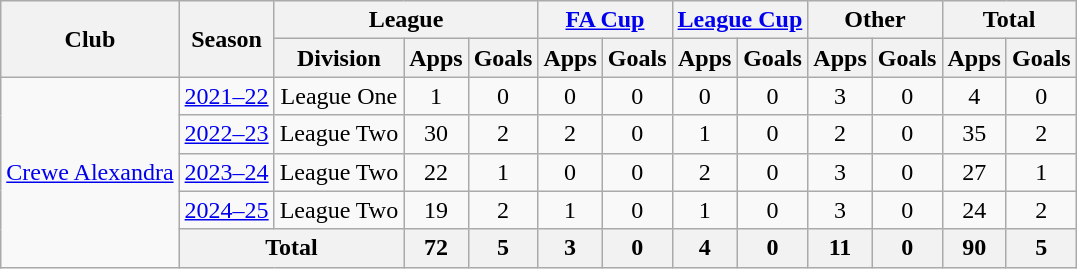<table class="wikitable" style="text-align:center">
<tr>
<th rowspan="2">Club</th>
<th rowspan="2">Season</th>
<th colspan="3">League</th>
<th colspan="2"><a href='#'>FA Cup</a></th>
<th colspan="2"><a href='#'>League Cup</a></th>
<th colspan="2">Other</th>
<th colspan="2">Total</th>
</tr>
<tr>
<th>Division</th>
<th>Apps</th>
<th>Goals</th>
<th>Apps</th>
<th>Goals</th>
<th>Apps</th>
<th>Goals</th>
<th>Apps</th>
<th>Goals</th>
<th>Apps</th>
<th>Goals</th>
</tr>
<tr>
<td rowspan="5"><a href='#'>Crewe Alexandra</a></td>
<td><a href='#'>2021–22</a></td>
<td>League One</td>
<td>1</td>
<td>0</td>
<td>0</td>
<td>0</td>
<td>0</td>
<td>0</td>
<td>3</td>
<td>0</td>
<td>4</td>
<td>0</td>
</tr>
<tr>
<td><a href='#'>2022–23</a></td>
<td>League Two</td>
<td>30</td>
<td>2</td>
<td>2</td>
<td>0</td>
<td>1</td>
<td>0</td>
<td>2</td>
<td>0</td>
<td>35</td>
<td>2</td>
</tr>
<tr>
<td><a href='#'>2023–24</a></td>
<td>League Two</td>
<td>22</td>
<td>1</td>
<td>0</td>
<td>0</td>
<td>2</td>
<td>0</td>
<td>3</td>
<td>0</td>
<td>27</td>
<td>1</td>
</tr>
<tr>
<td><a href='#'>2024–25</a></td>
<td>League Two</td>
<td>19</td>
<td>2</td>
<td>1</td>
<td>0</td>
<td>1</td>
<td>0</td>
<td>3</td>
<td>0</td>
<td>24</td>
<td>2</td>
</tr>
<tr>
<th colspan="2">Total</th>
<th>72</th>
<th>5</th>
<th>3</th>
<th>0</th>
<th>4</th>
<th>0</th>
<th>11</th>
<th>0</th>
<th>90</th>
<th>5</th>
</tr>
</table>
